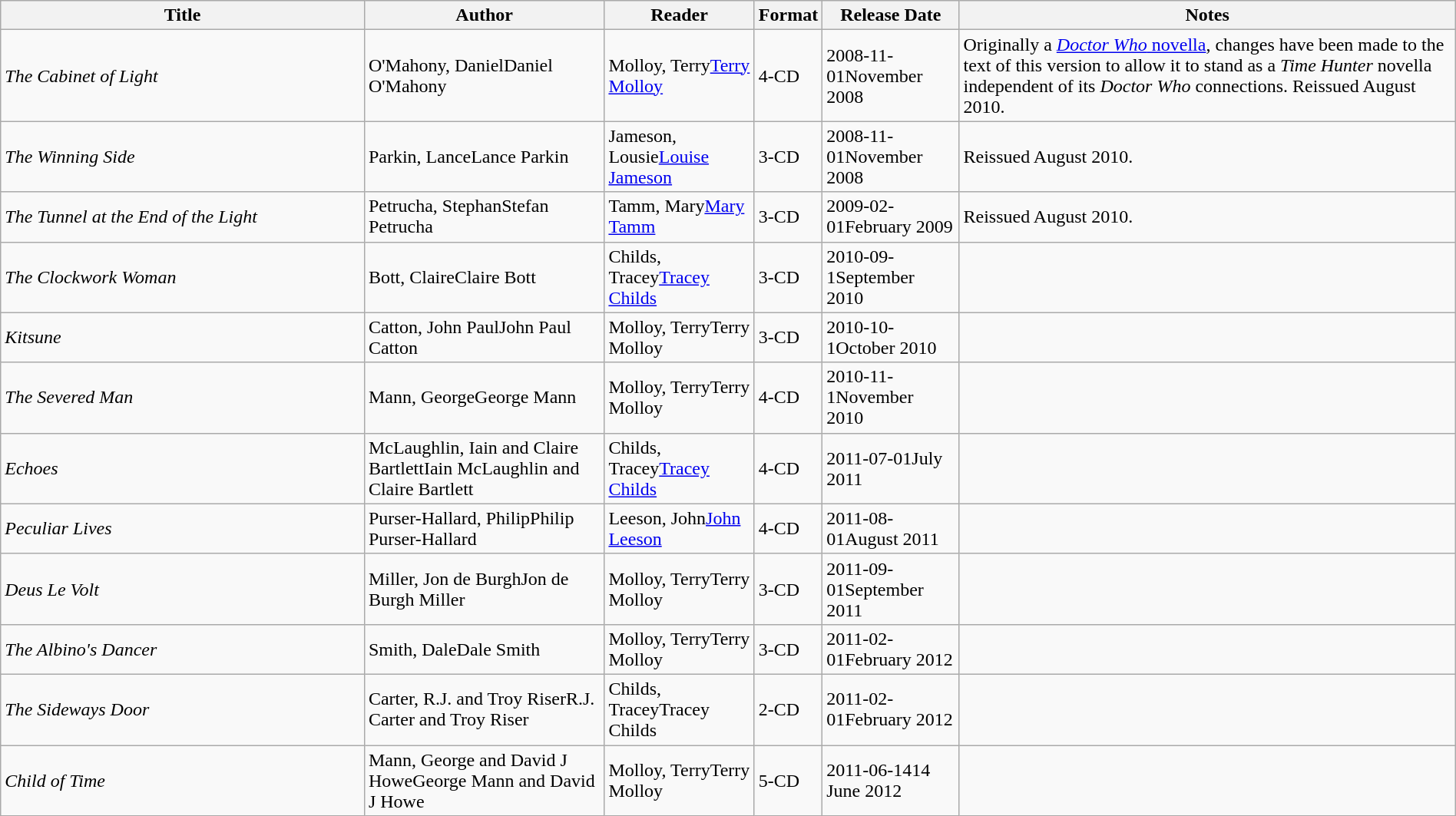<table class="wikitable" style="width:100%;">
<tr>
<th style="width:25%;">Title</th>
<th>Author</th>
<th>Reader</th>
<th>Format</th>
<th>Release Date</th>
<th class="unsortable">Notes</th>
</tr>
<tr>
<td><em>The Cabinet of Light</em></td>
<td><span>O'Mahony, Daniel</span>Daniel O'Mahony</td>
<td><span>Molloy, Terry</span><a href='#'>Terry Molloy</a></td>
<td>4-CD</td>
<td><span>2008-11-01</span>November 2008</td>
<td>Originally a <a href='#'><em>Doctor Who</em> novella</a>, changes have been made to the text of this version to allow it to stand as a <em>Time Hunter</em> novella independent of its <em>Doctor Who</em> connections. Reissued August 2010.</td>
</tr>
<tr>
<td><em>The Winning Side</em></td>
<td><span>Parkin, Lance</span>Lance Parkin</td>
<td><span>Jameson, Lousie</span><a href='#'>Louise Jameson</a></td>
<td>3-CD</td>
<td><span>2008-11-01</span>November 2008</td>
<td>Reissued August 2010.</td>
</tr>
<tr>
<td><em>The Tunnel at the End of the Light</em></td>
<td><span>Petrucha, Stephan</span>Stefan Petrucha</td>
<td><span>Tamm, Mary</span><a href='#'>Mary Tamm</a></td>
<td>3-CD</td>
<td><span>2009-02-01</span>February 2009</td>
<td>Reissued August 2010.</td>
</tr>
<tr>
<td><em>The Clockwork Woman</em></td>
<td><span>Bott, Claire</span>Claire Bott</td>
<td><span>Childs, Tracey</span><a href='#'>Tracey Childs</a></td>
<td>3-CD</td>
<td><span>2010-09-1</span>September 2010</td>
<td></td>
</tr>
<tr>
<td><em>Kitsune</em></td>
<td><span>Catton, John Paul</span>John Paul Catton</td>
<td><span>Molloy, Terry</span>Terry Molloy</td>
<td>3-CD</td>
<td><span>2010-10-1</span>October 2010</td>
<td></td>
</tr>
<tr>
<td><em>The Severed Man</em></td>
<td><span>Mann, George</span>George Mann</td>
<td><span>Molloy, Terry</span>Terry Molloy</td>
<td>4-CD</td>
<td><span>2010-11-1</span>November 2010</td>
<td></td>
</tr>
<tr>
<td Echoes (Time Hunter)><em>Echoes</em></td>
<td><span>McLaughlin, Iain and Claire Bartlett</span>Iain McLaughlin and Claire Bartlett</td>
<td><span>Childs, Tracey</span><a href='#'>Tracey Childs</a></td>
<td>4-CD</td>
<td><span>2011-07-01</span>July 2011</td>
<td></td>
</tr>
<tr>
<td><em>Peculiar Lives</em></td>
<td><span>Purser-Hallard, Philip</span>Philip Purser-Hallard</td>
<td><span>Leeson, John</span><a href='#'>John Leeson</a></td>
<td>4-CD</td>
<td><span>2011-08-01</span>August 2011</td>
<td></td>
</tr>
<tr>
<td><em>Deus Le Volt</em></td>
<td><span>Miller, Jon de Burgh</span>Jon de Burgh Miller</td>
<td><span>Molloy, Terry</span>Terry Molloy</td>
<td>3-CD</td>
<td><span>2011-09-01</span>September 2011</td>
<td></td>
</tr>
<tr>
<td><em>The Albino's Dancer</em></td>
<td><span>Smith, Dale</span>Dale Smith</td>
<td><span>Molloy, Terry</span>Terry Molloy</td>
<td>3-CD</td>
<td><span>2011-02-01</span>February 2012</td>
<td></td>
</tr>
<tr>
<td><em>The Sideways Door</em></td>
<td><span>Carter, R.J. and Troy Riser</span>R.J. Carter and Troy Riser</td>
<td><span>Childs, Tracey</span>Tracey Childs</td>
<td>2-CD</td>
<td><span>2011-02-01</span>February 2012</td>
<td></td>
</tr>
<tr>
<td><em>Child of Time</em></td>
<td><span>Mann, George and David J Howe</span>George Mann and David J Howe</td>
<td><span>Molloy, Terry</span>Terry Molloy</td>
<td>5-CD</td>
<td><span>2011-06-14</span>14 June 2012</td>
<td></td>
</tr>
</table>
